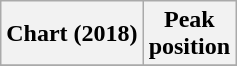<table class="wikitable sortable plainrowheaders" style="text-align:center">
<tr>
<th scope="col">Chart (2018)</th>
<th scope="col">Peak<br>position</th>
</tr>
<tr>
</tr>
</table>
